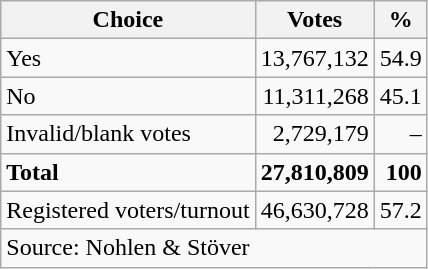<table class=wikitable style=text-align:right>
<tr>
<th>Choice</th>
<th>Votes</th>
<th>%</th>
</tr>
<tr>
<td align=left> Yes</td>
<td>13,767,132</td>
<td>54.9</td>
</tr>
<tr>
<td align=left>No</td>
<td>11,311,268</td>
<td>45.1</td>
</tr>
<tr>
<td align=left>Invalid/blank votes</td>
<td>2,729,179</td>
<td>–</td>
</tr>
<tr>
<td align=left><strong>Total</strong></td>
<td><strong>27,810,809</strong></td>
<td><strong>100</strong></td>
</tr>
<tr>
<td align=left>Registered voters/turnout</td>
<td>46,630,728</td>
<td>57.2</td>
</tr>
<tr>
<td align=left colspan=3>Source: Nohlen & Stöver</td>
</tr>
</table>
